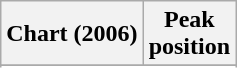<table class="wikitable sortable plainrowheaders">
<tr>
<th scope="col">Chart (2006)</th>
<th scope="col">Peak<br>position</th>
</tr>
<tr>
</tr>
<tr>
</tr>
<tr>
</tr>
</table>
